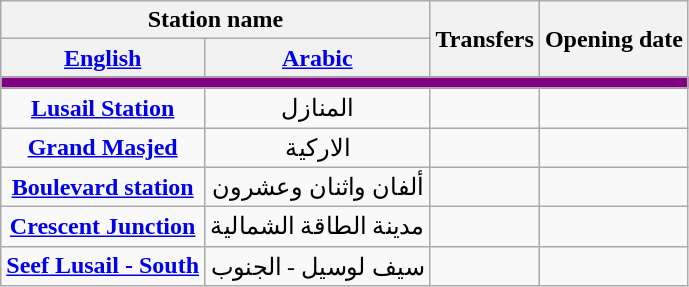<table class="wikitable"  style="text-align:center;">
<tr>
<th colspan="2">Station name</th>
<th rowspan="2">Transfers</th>
<th rowspan="2">Opening date</th>
</tr>
<tr>
<th><a href='#'>English</a></th>
<th><a href='#'>Arabic</a></th>
</tr>
<tr style="background:purple; height: 2pt">
<td colspan="10"></td>
</tr>
<tr>
<td><strong><a href='#'>Lusail Station</a></strong></td>
<td>المنازل</td>
<td></td>
<td></td>
</tr>
<tr>
<td><strong><a href='#'>Grand Masjed</a></strong></td>
<td>الاركية</td>
<td></td>
<td></td>
</tr>
<tr>
<td><strong><a href='#'>Boulevard station</a></strong></td>
<td>ألفان واثنان وعشرون</td>
<td></td>
<td></td>
</tr>
<tr>
<td><strong><a href='#'>Crescent Junction</a></strong></td>
<td>مدينة الطاقة الشمالية</td>
<td></td>
<td></td>
</tr>
<tr>
<td><strong><a href='#'>Seef Lusail - South</a></strong></td>
<td>سيف لوسيل - الجنوب</td>
<td></td>
<td></td>
</tr>
</table>
